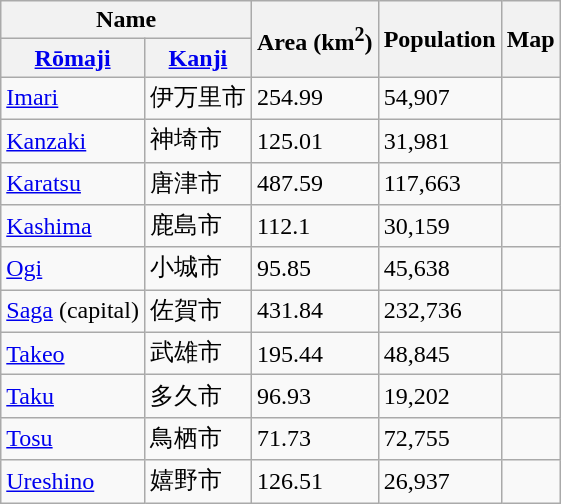<table class="wikitable sortable">
<tr>
<th colspan="2">Name</th>
<th rowspan="2">Area (km<sup>2</sup>)</th>
<th rowspan="2">Population</th>
<th rowspan="2">Map</th>
</tr>
<tr>
<th><a href='#'>Rōmaji</a></th>
<th><a href='#'>Kanji</a></th>
</tr>
<tr>
<td> <a href='#'>Imari</a></td>
<td>伊万里市</td>
<td>254.99</td>
<td>54,907</td>
<td></td>
</tr>
<tr>
<td> <a href='#'>Kanzaki</a></td>
<td>神埼市</td>
<td>125.01</td>
<td>31,981</td>
<td></td>
</tr>
<tr>
<td> <a href='#'>Karatsu</a></td>
<td>唐津市</td>
<td>487.59</td>
<td>117,663</td>
<td></td>
</tr>
<tr>
<td> <a href='#'>Kashima</a></td>
<td>鹿島市</td>
<td>112.1</td>
<td>30,159</td>
<td></td>
</tr>
<tr>
<td> <a href='#'>Ogi</a></td>
<td>小城市</td>
<td>95.85</td>
<td>45,638</td>
<td></td>
</tr>
<tr>
<td> <a href='#'>Saga</a> (capital)</td>
<td>佐賀市</td>
<td>431.84</td>
<td>232,736</td>
<td></td>
</tr>
<tr>
<td> <a href='#'>Takeo</a></td>
<td>武雄市</td>
<td>195.44</td>
<td>48,845</td>
<td></td>
</tr>
<tr>
<td> <a href='#'>Taku</a></td>
<td>多久市</td>
<td>96.93</td>
<td>19,202</td>
<td></td>
</tr>
<tr>
<td> <a href='#'>Tosu</a></td>
<td>鳥栖市</td>
<td>71.73</td>
<td>72,755</td>
<td></td>
</tr>
<tr>
<td> <a href='#'>Ureshino</a></td>
<td>嬉野市</td>
<td>126.51</td>
<td>26,937</td>
<td></td>
</tr>
</table>
